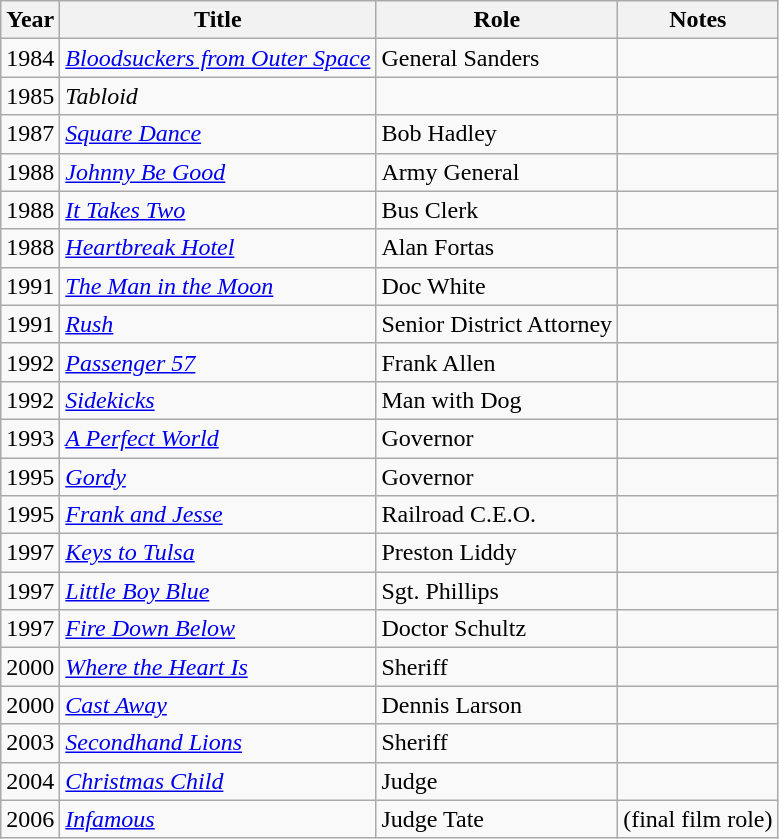<table class="wikitable">
<tr>
<th>Year</th>
<th>Title</th>
<th>Role</th>
<th>Notes</th>
</tr>
<tr>
<td>1984</td>
<td><em><a href='#'>Bloodsuckers from Outer Space</a></em></td>
<td>General Sanders</td>
<td></td>
</tr>
<tr>
<td>1985</td>
<td><em>Tabloid</em></td>
<td></td>
<td></td>
</tr>
<tr>
<td>1987</td>
<td><em><a href='#'>Square Dance</a></em></td>
<td>Bob Hadley</td>
<td></td>
</tr>
<tr>
<td>1988</td>
<td><em><a href='#'>Johnny Be Good</a></em></td>
<td>Army General</td>
<td></td>
</tr>
<tr>
<td>1988</td>
<td><em><a href='#'>It Takes Two</a></em></td>
<td>Bus Clerk</td>
<td></td>
</tr>
<tr>
<td>1988</td>
<td><em><a href='#'>Heartbreak Hotel</a></em></td>
<td>Alan Fortas</td>
<td></td>
</tr>
<tr>
<td>1991</td>
<td><em><a href='#'>The Man in the Moon</a></em></td>
<td>Doc White</td>
<td></td>
</tr>
<tr>
<td>1991</td>
<td><em><a href='#'>Rush</a></em></td>
<td>Senior District Attorney</td>
<td></td>
</tr>
<tr>
<td>1992</td>
<td><em><a href='#'>Passenger 57</a></em></td>
<td>Frank Allen</td>
<td></td>
</tr>
<tr>
<td>1992</td>
<td><em><a href='#'>Sidekicks</a></em></td>
<td>Man with Dog</td>
<td></td>
</tr>
<tr>
<td>1993</td>
<td><em><a href='#'>A Perfect World</a></em></td>
<td>Governor</td>
<td></td>
</tr>
<tr>
<td>1995</td>
<td><em><a href='#'>Gordy</a></em></td>
<td>Governor</td>
<td></td>
</tr>
<tr>
<td>1995</td>
<td><em><a href='#'>Frank and Jesse</a></em></td>
<td>Railroad C.E.O.</td>
<td></td>
</tr>
<tr>
<td>1997</td>
<td><em><a href='#'>Keys to Tulsa</a></em></td>
<td>Preston Liddy</td>
<td></td>
</tr>
<tr>
<td>1997</td>
<td><em><a href='#'>Little Boy Blue</a></em></td>
<td>Sgt. Phillips</td>
<td></td>
</tr>
<tr>
<td>1997</td>
<td><em><a href='#'>Fire Down Below</a></em></td>
<td>Doctor Schultz</td>
<td></td>
</tr>
<tr>
<td>2000</td>
<td><em><a href='#'>Where the Heart Is</a></em></td>
<td>Sheriff</td>
<td></td>
</tr>
<tr>
<td>2000</td>
<td><em><a href='#'>Cast Away</a></em></td>
<td>Dennis Larson</td>
<td></td>
</tr>
<tr>
<td>2003</td>
<td><em><a href='#'>Secondhand Lions</a></em></td>
<td>Sheriff</td>
<td></td>
</tr>
<tr>
<td>2004</td>
<td><em><a href='#'>Christmas Child</a></em></td>
<td>Judge</td>
<td></td>
</tr>
<tr>
<td>2006</td>
<td><em><a href='#'>Infamous</a></em></td>
<td>Judge Tate</td>
<td>(final film role)</td>
</tr>
</table>
